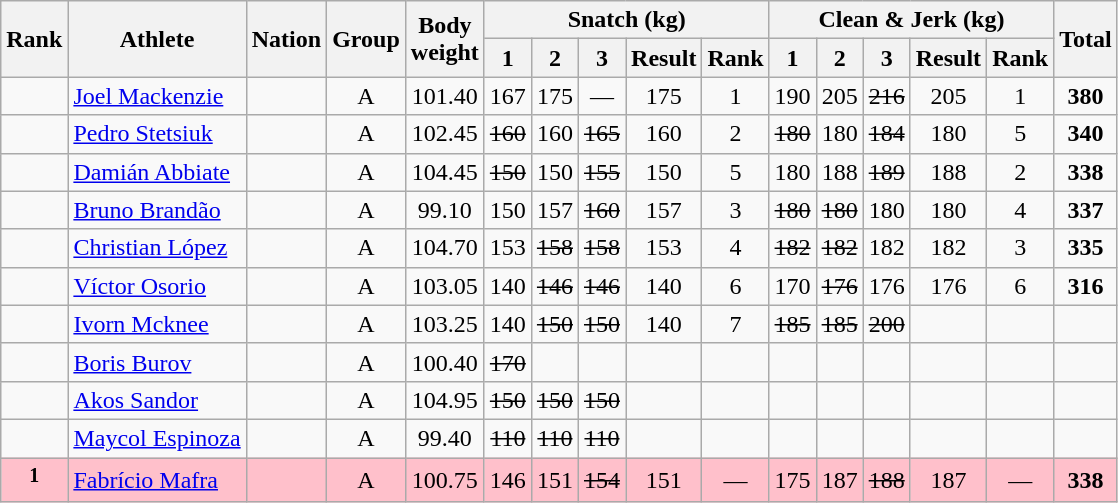<table class="wikitable sortable" style="text-align:center;">
<tr>
<th rowspan=2>Rank</th>
<th rowspan=2>Athlete</th>
<th rowspan=2>Nation</th>
<th rowspan=2>Group</th>
<th rowspan=2>Body<br>weight</th>
<th colspan=5>Snatch (kg)</th>
<th colspan=5>Clean & Jerk (kg)</th>
<th rowspan=2>Total</th>
</tr>
<tr>
<th>1</th>
<th>2</th>
<th>3</th>
<th>Result</th>
<th>Rank</th>
<th>1</th>
<th>2</th>
<th>3</th>
<th>Result</th>
<th>Rank</th>
</tr>
<tr>
<td></td>
<td align=left><a href='#'>Joel Mackenzie</a></td>
<td align=left></td>
<td>A</td>
<td>101.40</td>
<td>167</td>
<td>175</td>
<td>—</td>
<td>175</td>
<td>1</td>
<td>190</td>
<td>205</td>
<td><s>216</s></td>
<td>205</td>
<td>1</td>
<td><strong>380</strong></td>
</tr>
<tr>
<td></td>
<td align=left><a href='#'>Pedro Stetsiuk</a></td>
<td align=left></td>
<td>A</td>
<td>102.45</td>
<td><s>160</s></td>
<td>160</td>
<td><s>165</s></td>
<td>160</td>
<td>2</td>
<td><s>180</s></td>
<td>180</td>
<td><s>184</s></td>
<td>180</td>
<td>5</td>
<td><strong>340</strong></td>
</tr>
<tr>
<td></td>
<td align=left><a href='#'>Damián Abbiate</a></td>
<td align=left></td>
<td>A</td>
<td>104.45</td>
<td><s>150</s></td>
<td>150</td>
<td><s>155</s></td>
<td>150</td>
<td>5</td>
<td>180</td>
<td>188</td>
<td><s>189</s></td>
<td>188</td>
<td>2</td>
<td><strong>338</strong></td>
</tr>
<tr>
<td></td>
<td align=left><a href='#'>Bruno Brandão</a></td>
<td align=left></td>
<td>A</td>
<td>99.10</td>
<td>150</td>
<td>157</td>
<td><s>160</s></td>
<td>157</td>
<td>3</td>
<td><s>180</s></td>
<td><s>180</s></td>
<td>180</td>
<td>180</td>
<td>4</td>
<td><strong>337</strong></td>
</tr>
<tr>
<td></td>
<td align=left><a href='#'>Christian López</a></td>
<td align=left></td>
<td>A</td>
<td>104.70</td>
<td>153</td>
<td><s>158</s></td>
<td><s>158</s></td>
<td>153</td>
<td>4</td>
<td><s>182</s></td>
<td><s>182</s></td>
<td>182</td>
<td>182</td>
<td>3</td>
<td><strong>335</strong></td>
</tr>
<tr>
<td></td>
<td align=left><a href='#'>Víctor Osorio</a></td>
<td align=left></td>
<td>A</td>
<td>103.05</td>
<td>140</td>
<td><s>146</s></td>
<td><s>146</s></td>
<td>140</td>
<td>6</td>
<td>170</td>
<td><s>176</s></td>
<td>176</td>
<td>176</td>
<td>6</td>
<td><strong>316</strong></td>
</tr>
<tr>
<td></td>
<td align=left><a href='#'>Ivorn Mcknee</a></td>
<td align=left></td>
<td>A</td>
<td>103.25</td>
<td>140</td>
<td><s>150</s></td>
<td><s>150</s></td>
<td>140</td>
<td>7</td>
<td><s>185</s></td>
<td><s>185</s></td>
<td><s>200</s></td>
<td></td>
<td></td>
<td></td>
</tr>
<tr>
<td></td>
<td align=left><a href='#'>Boris Burov</a></td>
<td align=left></td>
<td>A</td>
<td>100.40</td>
<td><s>170</s></td>
<td></td>
<td></td>
<td></td>
<td></td>
<td></td>
<td></td>
<td></td>
<td></td>
<td></td>
<td></td>
</tr>
<tr>
<td></td>
<td align=left><a href='#'>Akos Sandor</a></td>
<td align=left></td>
<td>A</td>
<td>104.95</td>
<td><s>150</s></td>
<td><s>150</s></td>
<td><s>150</s></td>
<td></td>
<td></td>
<td></td>
<td></td>
<td></td>
<td></td>
<td></td>
<td></td>
</tr>
<tr>
<td></td>
<td align=left><a href='#'>Maycol Espinoza</a></td>
<td align=left></td>
<td>A</td>
<td>99.40</td>
<td><s>110</s></td>
<td><s>110</s></td>
<td><s>110</s></td>
<td></td>
<td></td>
<td></td>
<td></td>
<td></td>
<td></td>
<td></td>
<td></td>
</tr>
<tr bgcolor=pink>
<td> <sup><strong>1</strong></sup></td>
<td align=left><a href='#'>Fabrício Mafra</a></td>
<td align=left></td>
<td>A</td>
<td>100.75</td>
<td>146</td>
<td>151</td>
<td><s>154</s></td>
<td>151</td>
<td>—</td>
<td>175</td>
<td>187</td>
<td><s>188</s></td>
<td>187</td>
<td>—</td>
<td><strong>338</strong></td>
</tr>
</table>
